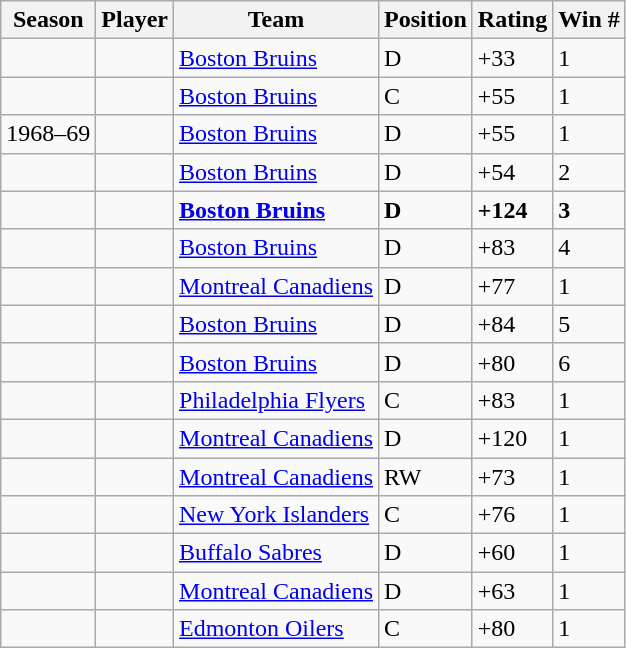<table class="wikitable sortable">
<tr>
<th>Season</th>
<th>Player</th>
<th>Team</th>
<th>Position</th>
<th>Rating</th>
<th>Win #</th>
</tr>
<tr>
<td></td>
<td></td>
<td><a href='#'>Boston Bruins</a></td>
<td>D</td>
<td>+33</td>
<td>1</td>
</tr>
<tr>
<td></td>
<td></td>
<td><a href='#'>Boston Bruins</a></td>
<td>C</td>
<td>+55</td>
<td>1</td>
</tr>
<tr>
<td>1968–69</td>
<td></td>
<td><a href='#'>Boston Bruins</a></td>
<td>D</td>
<td>+55</td>
<td>1</td>
</tr>
<tr>
<td></td>
<td></td>
<td><a href='#'>Boston Bruins</a></td>
<td>D</td>
<td>+54</td>
<td>2</td>
</tr>
<tr>
<td><strong></strong></td>
<td><strong></strong></td>
<td><strong><a href='#'>Boston Bruins</a></strong></td>
<td><strong>D</strong></td>
<td><strong>+124</strong></td>
<td><strong>3</strong></td>
</tr>
<tr>
<td></td>
<td></td>
<td><a href='#'>Boston Bruins</a></td>
<td>D</td>
<td>+83</td>
<td>4</td>
</tr>
<tr>
<td></td>
<td></td>
<td><a href='#'>Montreal Canadiens</a></td>
<td>D</td>
<td>+77</td>
<td>1</td>
</tr>
<tr>
<td></td>
<td></td>
<td><a href='#'>Boston Bruins</a></td>
<td>D</td>
<td>+84</td>
<td>5</td>
</tr>
<tr>
<td></td>
<td></td>
<td><a href='#'>Boston Bruins</a></td>
<td>D</td>
<td>+80</td>
<td>6</td>
</tr>
<tr>
<td></td>
<td></td>
<td><a href='#'>Philadelphia Flyers</a></td>
<td>C</td>
<td>+83</td>
<td>1</td>
</tr>
<tr>
<td></td>
<td></td>
<td><a href='#'>Montreal Canadiens</a></td>
<td>D</td>
<td>+120</td>
<td>1</td>
</tr>
<tr>
<td></td>
<td></td>
<td><a href='#'>Montreal Canadiens</a></td>
<td>RW</td>
<td>+73</td>
<td>1</td>
</tr>
<tr>
<td></td>
<td></td>
<td><a href='#'>New York Islanders</a></td>
<td>C</td>
<td>+76</td>
<td>1</td>
</tr>
<tr>
<td></td>
<td></td>
<td><a href='#'>Buffalo Sabres</a></td>
<td>D</td>
<td>+60</td>
<td>1</td>
</tr>
<tr>
<td></td>
<td></td>
<td><a href='#'>Montreal Canadiens</a></td>
<td>D</td>
<td>+63</td>
<td>1</td>
</tr>
<tr>
<td></td>
<td></td>
<td><a href='#'>Edmonton Oilers</a></td>
<td>C</td>
<td>+80</td>
<td>1</td>
</tr>
</table>
